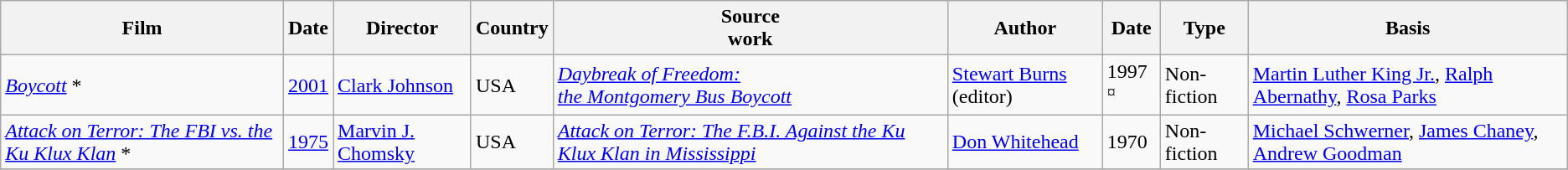<table class="wikitable">
<tr>
<th>Film</th>
<th>Date</th>
<th>Director</th>
<th>Country</th>
<th>Source<br>work</th>
<th>Author</th>
<th>Date</th>
<th>Type</th>
<th>Basis</th>
</tr>
<tr>
<td><em><a href='#'>Boycott</a></em> *</td>
<td><a href='#'>2001</a></td>
<td><a href='#'>Clark Johnson</a></td>
<td>USA</td>
<td><em><a href='#'>Daybreak of Freedom:<br>the Montgomery Bus Boycott</a></em></td>
<td><a href='#'>Stewart Burns</a> (editor)</td>
<td>1997 <sup>¤</sup></td>
<td>Non-fiction</td>
<td><a href='#'>Martin Luther King Jr.</a>, <a href='#'>Ralph Abernathy</a>, <a href='#'>Rosa Parks</a></td>
</tr>
<tr>
<td><em><a href='#'>Attack on Terror: The FBI vs. the Ku Klux Klan</a></em> *</td>
<td><a href='#'>1975</a></td>
<td><a href='#'>Marvin J. Chomsky</a></td>
<td>USA</td>
<td><em><a href='#'>Attack on Terror: The F.B.I. Against the Ku Klux Klan in Mississippi</a></em></td>
<td><a href='#'>Don Whitehead</a></td>
<td>1970</td>
<td>Non-fiction</td>
<td><a href='#'>Michael Schwerner</a>, <a href='#'>James Chaney</a>, <a href='#'>Andrew Goodman</a></td>
</tr>
<tr>
</tr>
</table>
